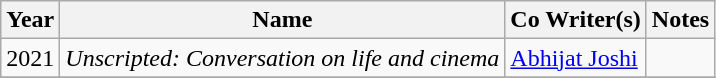<table class="wikitable sortable">
<tr>
<th>Year</th>
<th>Name</th>
<th>Co Writer(s)</th>
<th>Notes</th>
</tr>
<tr>
<td>2021</td>
<td><em>Unscripted: Conversation on life and cinema</em></td>
<td><a href='#'>Abhijat Joshi</a></td>
<td></td>
</tr>
<tr>
</tr>
</table>
